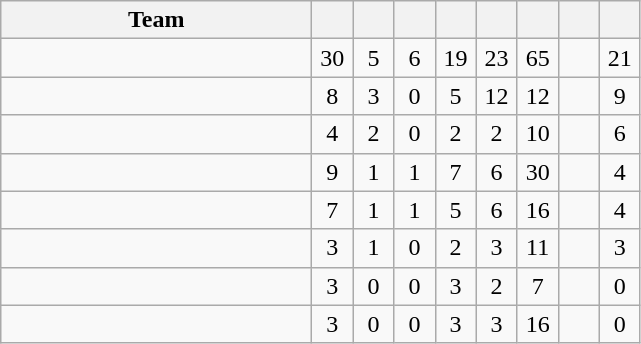<table class="wikitable sortable" style="text-align:center">
<tr>
<th width=200>Team</th>
<th width=20></th>
<th width=20></th>
<th width=20></th>
<th width=20></th>
<th width=20></th>
<th width=20></th>
<th width=20></th>
<th width=20></th>
</tr>
<tr>
<td align=left></td>
<td>30</td>
<td>5</td>
<td>6</td>
<td>19</td>
<td>23</td>
<td>65</td>
<td></td>
<td>21</td>
</tr>
<tr>
<td align=left></td>
<td>8</td>
<td>3</td>
<td>0</td>
<td>5</td>
<td>12</td>
<td>12</td>
<td></td>
<td>9</td>
</tr>
<tr>
<td align=left></td>
<td>4</td>
<td>2</td>
<td>0</td>
<td>2</td>
<td>2</td>
<td>10</td>
<td></td>
<td>6</td>
</tr>
<tr>
<td align=left></td>
<td>9</td>
<td>1</td>
<td>1</td>
<td>7</td>
<td>6</td>
<td>30</td>
<td></td>
<td>4</td>
</tr>
<tr>
<td align=left></td>
<td>7</td>
<td>1</td>
<td>1</td>
<td>5</td>
<td>6</td>
<td>16</td>
<td></td>
<td>4</td>
</tr>
<tr>
<td align=left></td>
<td>3</td>
<td>1</td>
<td>0</td>
<td>2</td>
<td>3</td>
<td>11</td>
<td></td>
<td>3</td>
</tr>
<tr>
<td align=left></td>
<td>3</td>
<td>0</td>
<td>0</td>
<td>3</td>
<td>2</td>
<td>7</td>
<td></td>
<td>0</td>
</tr>
<tr>
<td align=left></td>
<td>3</td>
<td>0</td>
<td>0</td>
<td>3</td>
<td>3</td>
<td>16</td>
<td></td>
<td>0</td>
</tr>
</table>
